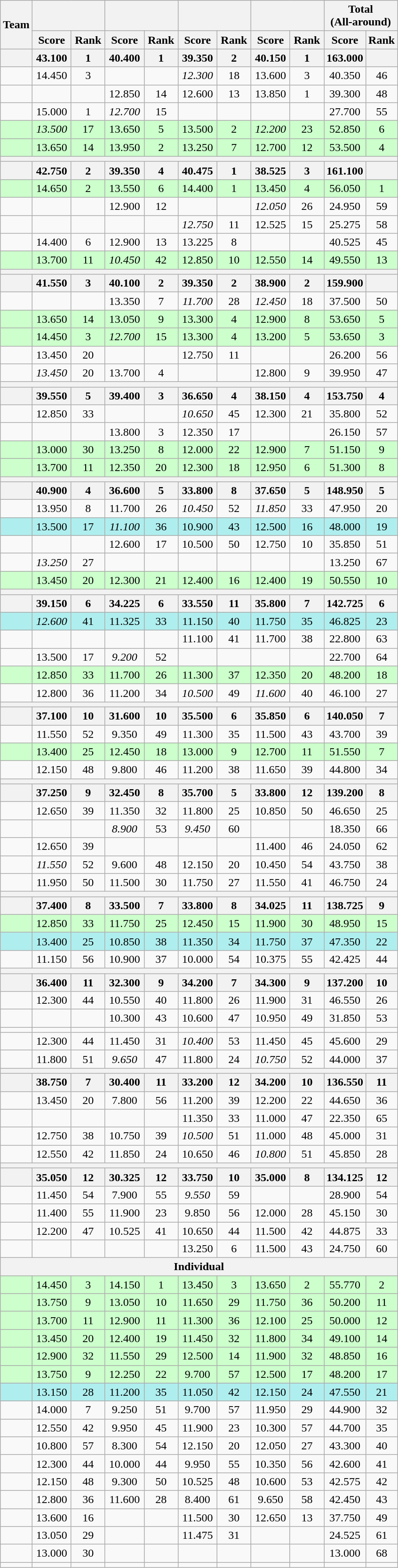<table class="wikitable" style="text-align:center">
<tr>
<th rowspan=2>Team</th>
<th style="width:6em" colspan="2"></th>
<th style="width:6em" colspan="2"></th>
<th style="width:6em" colspan="2"></th>
<th style="width:6em" colspan="2"></th>
<th style="width:6em" colspan="2">Total<br>(All-around)</th>
</tr>
<tr>
<th>Score</th>
<th>Rank</th>
<th>Score</th>
<th>Rank</th>
<th>Score</th>
<th>Rank</th>
<th>Score</th>
<th>Rank</th>
<th>Score</th>
<th>Rank</th>
</tr>
<tr>
<th></th>
<th>43.100</th>
<th>1</th>
<th>40.400</th>
<th>1</th>
<th>39.350</th>
<th>2</th>
<th>40.150</th>
<th>1</th>
<th>163.000</th>
<th></th>
</tr>
<tr>
<td align="left"></td>
<td>14.450</td>
<td>3</td>
<td></td>
<td></td>
<td><em>12.300</em></td>
<td>18</td>
<td>13.600</td>
<td>3</td>
<td>40.350</td>
<td>46</td>
</tr>
<tr>
<td align="left"></td>
<td></td>
<td></td>
<td>12.850</td>
<td>14</td>
<td>12.600</td>
<td>13</td>
<td>13.850</td>
<td>1</td>
<td>39.300</td>
<td>48</td>
</tr>
<tr>
<td align="left"></td>
<td>15.000</td>
<td>1</td>
<td><em>12.700</em></td>
<td>15</td>
<td></td>
<td></td>
<td></td>
<td></td>
<td>27.700</td>
<td>55</td>
</tr>
<tr bgcolor="#ccffcc">
<td align="left"></td>
<td><em>13.500</em></td>
<td>17</td>
<td>13.650</td>
<td>5</td>
<td>13.500</td>
<td>2</td>
<td><em>12.200</em></td>
<td>23</td>
<td>52.850</td>
<td>6</td>
</tr>
<tr bgcolor="#ccffcc">
<td align="left"></td>
<td>13.650</td>
<td>14</td>
<td>13.950</td>
<td>2</td>
<td>13.250</td>
<td>7</td>
<td>12.700</td>
<td>12</td>
<td>53.500</td>
<td>4</td>
</tr>
<tr>
<th colspan="15"></th>
</tr>
<tr>
<th></th>
<th>42.750</th>
<th>2</th>
<th>39.350</th>
<th>4</th>
<th>40.475</th>
<th>1</th>
<th>38.525</th>
<th>3</th>
<th>161.100</th>
<th></th>
</tr>
<tr bgcolor="#ccffcc">
<td align="left"></td>
<td>14.650</td>
<td>2</td>
<td>13.550</td>
<td>6</td>
<td>14.400</td>
<td>1</td>
<td>13.450</td>
<td>4</td>
<td>56.050</td>
<td>1</td>
</tr>
<tr>
<td align="left"></td>
<td></td>
<td></td>
<td>12.900</td>
<td>12</td>
<td></td>
<td></td>
<td><em>12.050</em></td>
<td>26</td>
<td>24.950</td>
<td>59</td>
</tr>
<tr>
<td align="left"></td>
<td></td>
<td></td>
<td></td>
<td></td>
<td><em>12.750</em></td>
<td>11</td>
<td>12.525</td>
<td>15</td>
<td>25.275</td>
<td>58</td>
</tr>
<tr>
<td align="left"></td>
<td>14.400</td>
<td>6</td>
<td>12.900</td>
<td>13</td>
<td>13.225</td>
<td>8</td>
<td></td>
<td></td>
<td>40.525</td>
<td>45</td>
</tr>
<tr bgcolor="#ccffcc">
<td align="left"></td>
<td>13.700</td>
<td>11</td>
<td><em>10.450</em></td>
<td>42</td>
<td>12.850</td>
<td>10</td>
<td>12.550</td>
<td>14</td>
<td>49.550</td>
<td>13</td>
</tr>
<tr>
<th colspan="15"></th>
</tr>
<tr>
<th></th>
<th>41.550</th>
<th>3</th>
<th>40.100</th>
<th>2</th>
<th>39.350</th>
<th>2</th>
<th>38.900</th>
<th>2</th>
<th>159.900</th>
<th></th>
</tr>
<tr>
<td align="left"></td>
<td></td>
<td></td>
<td>13.350</td>
<td>7</td>
<td><em>11.700</em></td>
<td>28</td>
<td><em>12.450</em></td>
<td>18</td>
<td>37.500</td>
<td>50</td>
</tr>
<tr bgcolor="#ccffcc">
<td align="left"></td>
<td>13.650</td>
<td>14</td>
<td>13.050</td>
<td>9</td>
<td>13.300</td>
<td>4</td>
<td>12.900</td>
<td>8</td>
<td>53.650</td>
<td>5</td>
</tr>
<tr bgcolor="#ccffcc">
<td align="left"></td>
<td>14.450</td>
<td>3</td>
<td><em>12.700</em></td>
<td>15</td>
<td>13.300</td>
<td>4</td>
<td>13.200</td>
<td>5</td>
<td>53.650</td>
<td>3</td>
</tr>
<tr>
<td align="left"></td>
<td>13.450</td>
<td>20</td>
<td></td>
<td></td>
<td>12.750</td>
<td>11</td>
<td></td>
<td></td>
<td>26.200</td>
<td>56</td>
</tr>
<tr>
<td align="left"></td>
<td><em>13.450</em></td>
<td>20</td>
<td>13.700</td>
<td>4</td>
<td></td>
<td></td>
<td>12.800</td>
<td>9</td>
<td>39.950</td>
<td>47</td>
</tr>
<tr>
<th colspan="15"></th>
</tr>
<tr>
<th></th>
<th>39.550</th>
<th>5</th>
<th>39.400</th>
<th>3</th>
<th>36.650</th>
<th>4</th>
<th>38.150</th>
<th>4</th>
<th>153.750</th>
<th>4</th>
</tr>
<tr>
<td align="left"></td>
<td>12.850</td>
<td>33</td>
<td></td>
<td></td>
<td><em>10.650</em></td>
<td>45</td>
<td>12.300</td>
<td>21</td>
<td>35.800</td>
<td>52</td>
</tr>
<tr>
<td align="left"></td>
<td></td>
<td></td>
<td>13.800</td>
<td>3</td>
<td>12.350</td>
<td>17</td>
<td></td>
<td></td>
<td>26.150</td>
<td>57</td>
</tr>
<tr bgcolor="#ccffcc">
<td align="left"></td>
<td>13.000</td>
<td>30</td>
<td>13.250</td>
<td>8</td>
<td>12.000</td>
<td>22</td>
<td>12.900</td>
<td>7</td>
<td>51.150</td>
<td>9</td>
</tr>
<tr bgcolor="#ccffcc">
<td align="left"></td>
<td>13.700</td>
<td>11</td>
<td>12.350</td>
<td>20</td>
<td>12.300</td>
<td>18</td>
<td>12.950</td>
<td>6</td>
<td>51.300</td>
<td>8</td>
</tr>
<tr>
<th colspan="15"></th>
</tr>
<tr>
<th></th>
<th>40.900</th>
<th>4</th>
<th>36.600</th>
<th>5</th>
<th>33.800</th>
<th>8</th>
<th>37.650</th>
<th>5</th>
<th>148.950</th>
<th>5</th>
</tr>
<tr>
<td align="left"></td>
<td>13.950</td>
<td>8</td>
<td>11.700</td>
<td>26</td>
<td><em>10.450</em></td>
<td>52</td>
<td><em>11.850</em></td>
<td>33</td>
<td>47.950</td>
<td>20</td>
</tr>
<tr bgcolor="#afeeee">
<td align="left"></td>
<td>13.500</td>
<td>17</td>
<td><em>11.100</em></td>
<td>36</td>
<td>10.900</td>
<td>43</td>
<td>12.500</td>
<td>16</td>
<td>48.000</td>
<td>19</td>
</tr>
<tr>
<td align="left"></td>
<td></td>
<td></td>
<td>12.600</td>
<td>17</td>
<td>10.500</td>
<td>50</td>
<td>12.750</td>
<td>10</td>
<td>35.850</td>
<td>51</td>
</tr>
<tr>
<td align="left"></td>
<td><em>13.250</em></td>
<td>27</td>
<td></td>
<td></td>
<td></td>
<td></td>
<td></td>
<td></td>
<td>13.250</td>
<td>67</td>
</tr>
<tr bgcolor="#ccffcc">
<td align="left"></td>
<td>13.450</td>
<td>20</td>
<td>12.300</td>
<td>21</td>
<td>12.400</td>
<td>16</td>
<td>12.400</td>
<td>19</td>
<td>50.550</td>
<td>10</td>
</tr>
<tr>
<th colspan="15"></th>
</tr>
<tr>
<th></th>
<th>39.150</th>
<th>6</th>
<th>34.225</th>
<th>6</th>
<th>33.550</th>
<th>11</th>
<th>35.800</th>
<th>7</th>
<th>142.725</th>
<th>6</th>
</tr>
<tr bgcolor="#afeeee">
<td align="left"></td>
<td><em>12.600</em></td>
<td>41</td>
<td>11.325</td>
<td>33</td>
<td>11.150</td>
<td>40</td>
<td>11.750</td>
<td>35</td>
<td>46.825</td>
<td>23</td>
</tr>
<tr>
<td align="left"></td>
<td></td>
<td></td>
<td></td>
<td></td>
<td>11.100</td>
<td>41</td>
<td>11.700</td>
<td>38</td>
<td>22.800</td>
<td>63</td>
</tr>
<tr>
<td align="left"></td>
<td>13.500</td>
<td>17</td>
<td><em>9.200</em></td>
<td>52</td>
<td></td>
<td></td>
<td></td>
<td></td>
<td>22.700</td>
<td>64</td>
</tr>
<tr bgcolor="#ccffcc">
<td align="left"></td>
<td>12.850</td>
<td>33</td>
<td>11.700</td>
<td>26</td>
<td>11.300</td>
<td>37</td>
<td>12.350</td>
<td>20</td>
<td>48.200</td>
<td>18</td>
</tr>
<tr>
<td align="left"></td>
<td>12.800</td>
<td>36</td>
<td>11.200</td>
<td>34</td>
<td><em>10.500</em></td>
<td>49</td>
<td><em>11.600</em></td>
<td>40</td>
<td>46.100</td>
<td>27</td>
</tr>
<tr>
<th colspan="15"></th>
</tr>
<tr>
<th></th>
<th>37.100</th>
<th>10</th>
<th>31.600</th>
<th>10</th>
<th>35.500</th>
<th>6</th>
<th>35.850</th>
<th>6</th>
<th>140.050</th>
<th>7</th>
</tr>
<tr>
<td align="left"></td>
<td>11.550</td>
<td>52</td>
<td>9.350</td>
<td>49</td>
<td>11.300</td>
<td>35</td>
<td>11.500</td>
<td>43</td>
<td>43.700</td>
<td>39</td>
</tr>
<tr bgcolor="#ccffcc">
<td align="left"></td>
<td>13.400</td>
<td>25</td>
<td>12.450</td>
<td>18</td>
<td>13.000</td>
<td>9</td>
<td>12.700</td>
<td>11</td>
<td>51.550</td>
<td>7</td>
</tr>
<tr>
<td align="left"></td>
<td>12.150</td>
<td>48</td>
<td>9.800</td>
<td>46</td>
<td>11.200</td>
<td>38</td>
<td>11.650</td>
<td>39</td>
<td>44.800</td>
<td>34</td>
</tr>
<tr>
<th colspan="15"></th>
</tr>
<tr>
<th></th>
<th>37.250</th>
<th>9</th>
<th>32.450</th>
<th>8</th>
<th>35.700</th>
<th>5</th>
<th>33.800</th>
<th>12</th>
<th>139.200</th>
<th>8</th>
</tr>
<tr>
<td align="left"></td>
<td>12.650</td>
<td>39</td>
<td>11.350</td>
<td>32</td>
<td>11.800</td>
<td>25</td>
<td>10.850</td>
<td>50</td>
<td>46.650</td>
<td>25</td>
</tr>
<tr>
<td align="left"></td>
<td></td>
<td></td>
<td><em>8.900</em></td>
<td>53</td>
<td><em>9.450</em></td>
<td>60</td>
<td></td>
<td></td>
<td>18.350</td>
<td>66</td>
</tr>
<tr>
<td align="left"></td>
<td>12.650</td>
<td>39</td>
<td></td>
<td></td>
<td></td>
<td></td>
<td>11.400</td>
<td>46</td>
<td>24.050</td>
<td>62</td>
</tr>
<tr>
<td align="left"></td>
<td><em>11.550</em></td>
<td>52</td>
<td>9.600</td>
<td>48</td>
<td>12.150</td>
<td>20</td>
<td>10.450</td>
<td>54</td>
<td>43.750</td>
<td>38</td>
</tr>
<tr>
<td align="left"></td>
<td>11.950</td>
<td>50</td>
<td>11.500</td>
<td>30</td>
<td>11.750</td>
<td>27</td>
<td>11.550</td>
<td>41</td>
<td>46.750</td>
<td>24</td>
</tr>
<tr>
<th colspan="15"></th>
</tr>
<tr>
<th></th>
<th>37.400</th>
<th>8</th>
<th>33.500</th>
<th>7</th>
<th>33.800</th>
<th>8</th>
<th>34.025</th>
<th>11</th>
<th>138.725</th>
<th>9</th>
</tr>
<tr bgcolor="#ccffcc">
<td align="left"></td>
<td>12.850</td>
<td>33</td>
<td>11.750</td>
<td>25</td>
<td>12.450</td>
<td>15</td>
<td>11.900</td>
<td>30</td>
<td>48.950</td>
<td>15</td>
</tr>
<tr bgcolor="#afeeee">
<td align="left"></td>
<td>13.400</td>
<td>25</td>
<td>10.850</td>
<td>38</td>
<td>11.350</td>
<td>34</td>
<td>11.750</td>
<td>37</td>
<td>47.350</td>
<td>22</td>
</tr>
<tr>
<td align="left"></td>
<td>11.150</td>
<td>56</td>
<td>10.900</td>
<td>37</td>
<td>10.000</td>
<td>54</td>
<td>10.375</td>
<td>55</td>
<td>42.425</td>
<td>44</td>
</tr>
<tr>
<th colspan="15"></th>
</tr>
<tr>
<th></th>
<th>36.400</th>
<th>11</th>
<th>32.300</th>
<th>9</th>
<th>34.200</th>
<th>7</th>
<th>34.300</th>
<th>9</th>
<th>137.200</th>
<th>10</th>
</tr>
<tr>
<td align="left"></td>
<td>12.300</td>
<td>44</td>
<td>10.550</td>
<td>40</td>
<td>11.800</td>
<td>26</td>
<td>11.900</td>
<td>31</td>
<td>46.550</td>
<td>26</td>
</tr>
<tr>
<td align="left"></td>
<td></td>
<td></td>
<td>10.300</td>
<td>43</td>
<td>10.600</td>
<td>47</td>
<td>10.950</td>
<td>49</td>
<td>31.850</td>
<td>53</td>
</tr>
<tr>
<td align="left"></td>
<td></td>
<td></td>
<td></td>
<td></td>
<td></td>
<td></td>
<td></td>
<td></td>
<td></td>
<td></td>
</tr>
<tr>
<td align="left"></td>
<td>12.300</td>
<td>44</td>
<td>11.450</td>
<td>31</td>
<td><em>10.400</em></td>
<td>53</td>
<td>11.450</td>
<td>45</td>
<td>45.600</td>
<td>29</td>
</tr>
<tr>
<td align="left"></td>
<td>11.800</td>
<td>51</td>
<td><em>9.650</em></td>
<td>47</td>
<td>11.800</td>
<td>24</td>
<td><em>10.750</em></td>
<td>52</td>
<td>44.000</td>
<td>37</td>
</tr>
<tr>
<th colspan="15"></th>
</tr>
<tr>
<th></th>
<th>38.750</th>
<th>7</th>
<th>30.400</th>
<th>11</th>
<th>33.200</th>
<th>12</th>
<th>34.200</th>
<th>10</th>
<th>136.550</th>
<th>11</th>
</tr>
<tr>
<td align="left"></td>
<td>13.450</td>
<td>20</td>
<td>7.800</td>
<td>56</td>
<td>11.200</td>
<td>39</td>
<td>12.200</td>
<td>22</td>
<td>44.650</td>
<td>36</td>
</tr>
<tr>
<td align="left"></td>
<td></td>
<td></td>
<td></td>
<td></td>
<td>11.350</td>
<td>33</td>
<td>11.000</td>
<td>47</td>
<td>22.350</td>
<td>65</td>
</tr>
<tr>
<td align="left"></td>
<td>12.750</td>
<td>38</td>
<td>10.750</td>
<td>39</td>
<td><em>10.500</em></td>
<td>51</td>
<td>11.000</td>
<td>48</td>
<td>45.000</td>
<td>31</td>
</tr>
<tr>
<td align="left"></td>
<td>12.550</td>
<td>42</td>
<td>11.850</td>
<td>24</td>
<td>10.650</td>
<td>46</td>
<td><em>10.800</em></td>
<td>51</td>
<td>45.850</td>
<td>28</td>
</tr>
<tr>
<th colspan="15"></th>
</tr>
<tr>
<th></th>
<th>35.050</th>
<th>12</th>
<th>30.325</th>
<th>12</th>
<th>33.750</th>
<th>10</th>
<th>35.000</th>
<th>8</th>
<th>134.125</th>
<th>12</th>
</tr>
<tr>
<td align="left"></td>
<td>11.450</td>
<td>54</td>
<td>7.900</td>
<td>55</td>
<td><em>9.550</em></td>
<td>59</td>
<td></td>
<td></td>
<td>28.900</td>
<td>54</td>
</tr>
<tr>
<td align="left"></td>
<td>11.400</td>
<td>55</td>
<td>11.900</td>
<td>23</td>
<td>9.850</td>
<td>56</td>
<td>12.000</td>
<td>28</td>
<td>45.150</td>
<td>30</td>
</tr>
<tr>
<td align="left"></td>
<td>12.200</td>
<td>47</td>
<td>10.525</td>
<td>41</td>
<td>10.650</td>
<td>44</td>
<td>11.500</td>
<td>42</td>
<td>44.875</td>
<td>33</td>
</tr>
<tr>
<td align="left"></td>
<td></td>
<td></td>
<td></td>
<td></td>
<td>13.250</td>
<td>6</td>
<td>11.500</td>
<td>43</td>
<td>24.750</td>
<td>60</td>
</tr>
<tr>
<th colspan="15">Individual</th>
</tr>
<tr bgcolor="#ccffcc">
<td align="left"></td>
<td>14.450</td>
<td>3</td>
<td>14.150</td>
<td>1</td>
<td>13.450</td>
<td>3</td>
<td>13.650</td>
<td>2</td>
<td>55.770</td>
<td>2</td>
</tr>
<tr bgcolor="#ccffcc">
<td align="left"></td>
<td>13.750</td>
<td>9</td>
<td>13.050</td>
<td>10</td>
<td>11.650</td>
<td>29</td>
<td>11.750</td>
<td>36</td>
<td>50.200</td>
<td>11</td>
</tr>
<tr bgcolor="#ccffcc">
<td align="left"></td>
<td>13.700</td>
<td>11</td>
<td>12.900</td>
<td>11</td>
<td>11.300</td>
<td>36</td>
<td>12.100</td>
<td>25</td>
<td>50.000</td>
<td>12</td>
</tr>
<tr bgcolor="#ccffcc">
<td align="left"></td>
<td>13.450</td>
<td>20</td>
<td>12.400</td>
<td>19</td>
<td>11.450</td>
<td>32</td>
<td>11.800</td>
<td>34</td>
<td>49.100</td>
<td>14</td>
</tr>
<tr bgcolor="#ccffcc">
<td align="left"></td>
<td>12.900</td>
<td>32</td>
<td>11.550</td>
<td>29</td>
<td>12.500</td>
<td>14</td>
<td>11.900</td>
<td>32</td>
<td>48.850</td>
<td>16</td>
</tr>
<tr bgcolor="#ccffcc">
<td align="left"></td>
<td>13.750</td>
<td>9</td>
<td>12.250</td>
<td>22</td>
<td>9.700</td>
<td>57</td>
<td>12.500</td>
<td>17</td>
<td>48.200</td>
<td>17</td>
</tr>
<tr bgcolor="#afeeee">
<td align="left"></td>
<td>13.150</td>
<td>28</td>
<td>11.200</td>
<td>35</td>
<td>11.050</td>
<td>42</td>
<td>12.150</td>
<td>24</td>
<td>47.550</td>
<td>21</td>
</tr>
<tr>
<td align="left"></td>
<td>14.000</td>
<td>7</td>
<td>9.250</td>
<td>51</td>
<td>9.700</td>
<td>57</td>
<td>11.950</td>
<td>29</td>
<td>44.900</td>
<td>32</td>
</tr>
<tr>
<td align="left"></td>
<td>12.550</td>
<td>42</td>
<td>9.950</td>
<td>45</td>
<td>11.900</td>
<td>23</td>
<td>10.300</td>
<td>57</td>
<td>44.700</td>
<td>35</td>
</tr>
<tr>
<td align="left"></td>
<td>10.800</td>
<td>57</td>
<td>8.300</td>
<td>54</td>
<td>12.150</td>
<td>20</td>
<td>12.050</td>
<td>27</td>
<td>43.300</td>
<td>40</td>
</tr>
<tr>
<td align="left"></td>
<td>12.300</td>
<td>44</td>
<td>10.000</td>
<td>44</td>
<td>9.950</td>
<td>55</td>
<td>10.350</td>
<td>56</td>
<td>42.600</td>
<td>41</td>
</tr>
<tr>
<td align="left"></td>
<td>12.150</td>
<td>48</td>
<td>9.300</td>
<td>50</td>
<td>10.525</td>
<td>48</td>
<td>10.600</td>
<td>53</td>
<td>42.575</td>
<td>42</td>
</tr>
<tr>
<td align="left"></td>
<td>12.800</td>
<td>36</td>
<td>11.600</td>
<td>28</td>
<td>8.400</td>
<td>61</td>
<td>9.650</td>
<td>58</td>
<td>42.450</td>
<td>43</td>
</tr>
<tr>
<td align="left"></td>
<td>13.600</td>
<td>16</td>
<td></td>
<td></td>
<td>11.500</td>
<td>30</td>
<td>12.650</td>
<td>13</td>
<td>37.750</td>
<td>49</td>
</tr>
<tr>
<td align="left"></td>
<td>13.050</td>
<td>29</td>
<td></td>
<td></td>
<td>11.475</td>
<td>31</td>
<td></td>
<td></td>
<td>24.525</td>
<td>61</td>
</tr>
<tr>
<td align="left"></td>
<td>13.000</td>
<td>30</td>
<td></td>
<td></td>
<td></td>
<td></td>
<td></td>
<td></td>
<td>13.000</td>
<td>68</td>
</tr>
<tr>
<td align="left"></td>
<td></td>
<td></td>
<td></td>
<td></td>
<td></td>
<td></td>
<td></td>
<td></td>
<td></td>
<td></td>
</tr>
</table>
